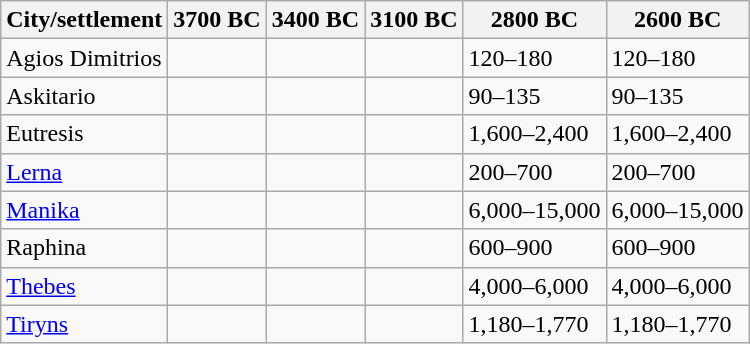<table class="wikitable sortable">
<tr>
<th>City/settlement</th>
<th>3700 BC</th>
<th>3400 BC</th>
<th>3100 BC</th>
<th>2800 BC</th>
<th>2600 BC</th>
</tr>
<tr>
<td>Agios Dimitrios</td>
<td></td>
<td></td>
<td></td>
<td>120–180</td>
<td>120–180</td>
</tr>
<tr>
<td>Askitario</td>
<td></td>
<td></td>
<td></td>
<td>90–135</td>
<td>90–135</td>
</tr>
<tr>
<td>Eutresis</td>
<td></td>
<td></td>
<td></td>
<td>1,600–2,400</td>
<td>1,600–2,400</td>
</tr>
<tr>
<td><a href='#'>Lerna</a></td>
<td></td>
<td></td>
<td></td>
<td>200–700</td>
<td>200–700</td>
</tr>
<tr>
<td><a href='#'>Manika</a></td>
<td></td>
<td></td>
<td></td>
<td>6,000–15,000</td>
<td>6,000–15,000</td>
</tr>
<tr>
<td>Raphina</td>
<td></td>
<td></td>
<td></td>
<td>600–900</td>
<td>600–900</td>
</tr>
<tr>
<td><a href='#'>Thebes</a></td>
<td></td>
<td></td>
<td></td>
<td>4,000–6,000</td>
<td>4,000–6,000</td>
</tr>
<tr>
<td><a href='#'>Tiryns</a></td>
<td></td>
<td></td>
<td></td>
<td>1,180–1,770</td>
<td>1,180–1,770</td>
</tr>
</table>
